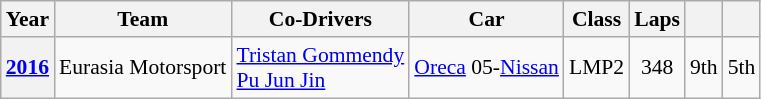<table class="wikitable" style="text-align:center; font-size:90%">
<tr>
<th>Year</th>
<th>Team</th>
<th>Co-Drivers</th>
<th>Car</th>
<th>Class</th>
<th>Laps</th>
<th></th>
<th></th>
</tr>
<tr>
<th><a href='#'>2016</a></th>
<td align="left"> Eurasia Motorsport</td>
<td align="left"> <a href='#'>Tristan Gommendy</a><br> <a href='#'>Pu Jun Jin</a></td>
<td align="left"><a href='#'>Oreca</a> 05-<a href='#'>Nissan</a></td>
<td>LMP2</td>
<td>348</td>
<td>9th</td>
<td>5th</td>
</tr>
</table>
